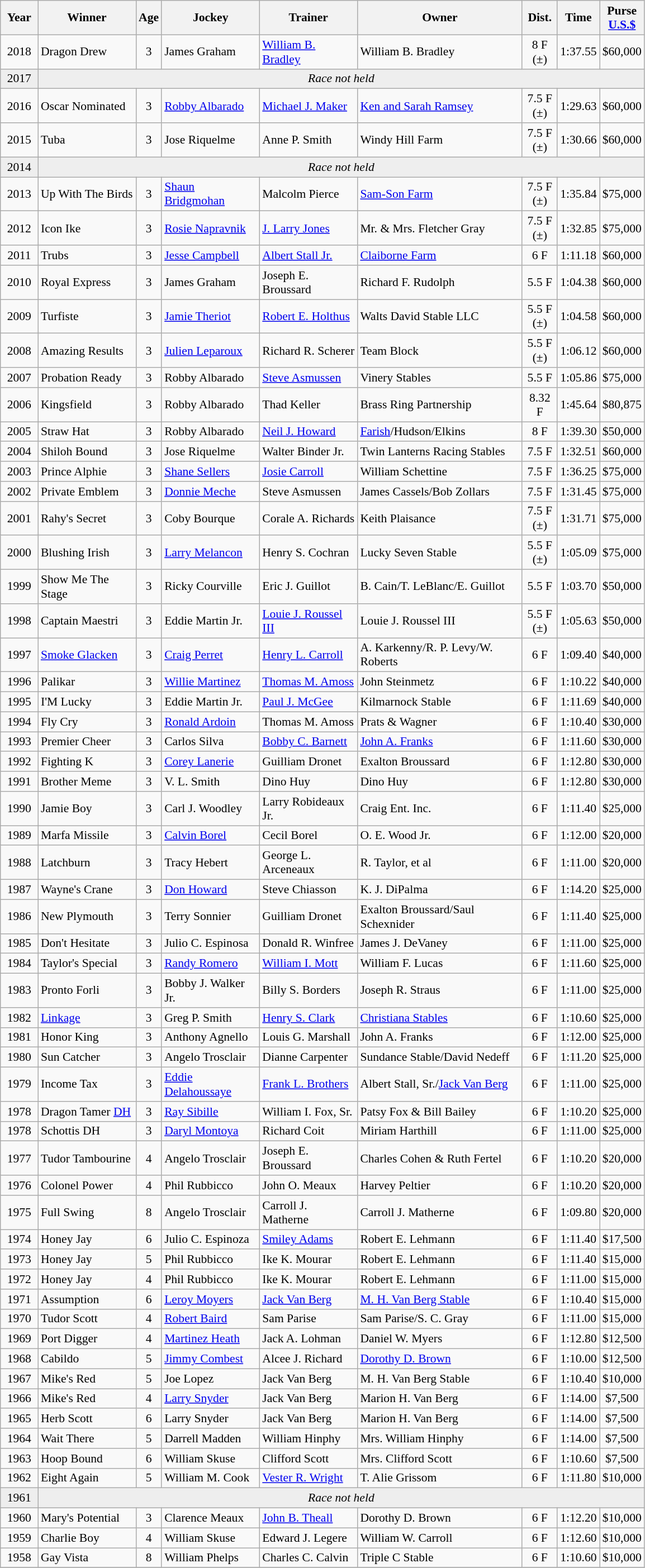<table class="wikitable sortable" style="font-size:90%">
<tr>
<th style="width:38px">Year<br></th>
<th style="width:110px">Winner<br></th>
<th style="width:20px">Age<br></th>
<th style="width:110px">Jockey<br></th>
<th style="width:110px">Trainer<br></th>
<th style="width:190px">Owner<br></th>
<th style="width:35px">Dist.<br></th>
<th style="width:30px">Time<br></th>
<th style="width:30px">Purse <a href='#'>U.S.$</a><br></th>
</tr>
<tr>
<td align=center>2018</td>
<td>Dragon Drew</td>
<td align=center>3</td>
<td>James Graham</td>
<td><a href='#'>William B. Bradley</a></td>
<td>William B. Bradley</td>
<td align=center>8 F (±)</td>
<td align=center>1:37.55</td>
<td align=center>$60,000</td>
</tr>
<tr bgcolor="#eeeeee">
<td align=center>2017</td>
<td align=center  colspan=9><em>Race not held</em></td>
</tr>
<tr>
<td align=center>2016</td>
<td>Oscar Nominated</td>
<td align=center>3</td>
<td><a href='#'>Robby Albarado</a></td>
<td><a href='#'>Michael J. Maker</a></td>
<td><a href='#'>Ken and Sarah Ramsey</a></td>
<td align=center>7.5 F (±)</td>
<td align=center>1:29.63</td>
<td align=center>$60,000</td>
</tr>
<tr>
<td align=center>2015</td>
<td>Tuba</td>
<td align=center>3</td>
<td>Jose Riquelme</td>
<td>Anne P. Smith</td>
<td>Windy Hill Farm</td>
<td align=center>7.5 F (±)</td>
<td align=center>1:30.66</td>
<td align=center>$60,000</td>
</tr>
<tr bgcolor="#eeeeee">
<td align=center>2014</td>
<td align=center  colspan=9><em>Race not held</em></td>
</tr>
<tr>
<td align=center>2013</td>
<td>Up With The Birds</td>
<td align=center>3</td>
<td><a href='#'>Shaun Bridgmohan</a></td>
<td>Malcolm Pierce</td>
<td><a href='#'>Sam-Son Farm</a></td>
<td align=center>7.5 F (±)</td>
<td align=center>1:35.84</td>
<td align=center>$75,000</td>
</tr>
<tr>
<td align=center>2012</td>
<td>Icon Ike</td>
<td align=center>3</td>
<td><a href='#'>Rosie Napravnik</a></td>
<td><a href='#'>J. Larry Jones</a></td>
<td>Mr. & Mrs. Fletcher Gray</td>
<td align=center>7.5 F (±)</td>
<td align=center>1:32.85</td>
<td align=center>$75,000</td>
</tr>
<tr>
<td align=center>2011</td>
<td>Trubs</td>
<td align=center>3</td>
<td><a href='#'>Jesse Campbell</a></td>
<td><a href='#'>Albert Stall Jr.</a></td>
<td><a href='#'>Claiborne Farm</a></td>
<td align=center>6 F</td>
<td align=center>1:11.18</td>
<td align=center>$60,000</td>
</tr>
<tr>
<td align=center>2010</td>
<td>Royal Express</td>
<td align=center>3</td>
<td>James Graham</td>
<td>Joseph E. Broussard</td>
<td>Richard F. Rudolph</td>
<td align=center>5.5 F</td>
<td align=center>1:04.38</td>
<td align=center>$60,000</td>
</tr>
<tr>
<td align=center>2009</td>
<td>Turfiste</td>
<td align=center>3</td>
<td><a href='#'>Jamie Theriot</a></td>
<td><a href='#'>Robert E. Holthus</a></td>
<td>Walts David Stable LLC</td>
<td align=center>5.5 F (±)</td>
<td align=center>1:04.58</td>
<td align=center>$60,000</td>
</tr>
<tr>
<td align=center>2008</td>
<td>Amazing Results</td>
<td align=center>3</td>
<td><a href='#'>Julien Leparoux</a></td>
<td>Richard R. Scherer</td>
<td>Team Block</td>
<td align=center>5.5 F (±)</td>
<td align=center>1:06.12</td>
<td align=center>$60,000</td>
</tr>
<tr>
<td align=center>2007</td>
<td>Probation Ready</td>
<td align=center>3</td>
<td>Robby Albarado</td>
<td><a href='#'>Steve Asmussen</a></td>
<td>Vinery Stables</td>
<td align=center>5.5 F</td>
<td align=center>1:05.86</td>
<td align=center>$75,000</td>
</tr>
<tr>
<td align=center>2006</td>
<td>Kingsfield</td>
<td align=center>3</td>
<td>Robby Albarado</td>
<td>Thad Keller</td>
<td>Brass Ring Partnership</td>
<td align=center>8.32 F</td>
<td align=center>1:45.64</td>
<td align=center>$80,875</td>
</tr>
<tr>
<td align=center>2005</td>
<td>Straw Hat</td>
<td align=center>3</td>
<td>Robby Albarado</td>
<td><a href='#'>Neil J. Howard</a></td>
<td><a href='#'>Farish</a>/Hudson/Elkins</td>
<td align=center>8 F</td>
<td align=center>1:39.30</td>
<td align=center>$50,000</td>
</tr>
<tr>
<td align=center>2004</td>
<td>Shiloh Bound</td>
<td align=center>3</td>
<td>Jose Riquelme</td>
<td>Walter Binder Jr.</td>
<td>Twin Lanterns Racing Stables</td>
<td align=center>7.5 F</td>
<td align=center>1:32.51</td>
<td align=center>$60,000</td>
</tr>
<tr>
<td align=center>2003</td>
<td>Prince Alphie</td>
<td align=center>3</td>
<td><a href='#'>Shane Sellers</a></td>
<td><a href='#'>Josie Carroll</a></td>
<td>William Schettine</td>
<td align=center>7.5 F</td>
<td align=center>1:36.25</td>
<td align=center>$75,000</td>
</tr>
<tr>
<td align=center>2002</td>
<td>Private Emblem</td>
<td align=center>3</td>
<td><a href='#'>Donnie Meche</a></td>
<td>Steve Asmussen</td>
<td>James Cassels/Bob Zollars</td>
<td align=center>7.5 F</td>
<td align=center>1:31.45</td>
<td align=center>$75,000</td>
</tr>
<tr>
<td align=center>2001</td>
<td>Rahy's Secret</td>
<td align=center>3</td>
<td>Coby Bourque</td>
<td>Corale A. Richards</td>
<td>Keith Plaisance</td>
<td align=center>7.5 F (±)</td>
<td align=center>1:31.71</td>
<td align=center>$75,000</td>
</tr>
<tr>
<td align=center>2000</td>
<td>Blushing Irish</td>
<td align=center>3</td>
<td><a href='#'>Larry Melancon</a></td>
<td>Henry S. Cochran</td>
<td>Lucky Seven Stable</td>
<td align=center>5.5 F (±)</td>
<td align=center>1:05.09</td>
<td align=center>$75,000</td>
</tr>
<tr>
<td align=center>1999</td>
<td>Show Me The Stage</td>
<td align=center>3</td>
<td>Ricky Courville</td>
<td>Eric J. Guillot</td>
<td>B. Cain/T. LeBlanc/E. Guillot</td>
<td align=center>5.5 F</td>
<td align=center>1:03.70</td>
<td align=center>$50,000</td>
</tr>
<tr>
<td align=center>1998</td>
<td>Captain Maestri</td>
<td align=center>3</td>
<td>Eddie Martin Jr.</td>
<td><a href='#'>Louie J. Roussel III</a></td>
<td>Louie J. Roussel III</td>
<td align=center>5.5 F (±)</td>
<td align=center>1:05.63</td>
<td align=center>$50,000</td>
</tr>
<tr>
<td align=center>1997</td>
<td><a href='#'>Smoke Glacken</a></td>
<td align=center>3</td>
<td><a href='#'>Craig Perret</a></td>
<td><a href='#'>Henry L. Carroll</a></td>
<td>A. Karkenny/R. P. Levy/W. Roberts</td>
<td align=center>6 F</td>
<td align=center>1:09.40</td>
<td align=center>$40,000</td>
</tr>
<tr>
<td align=center>1996</td>
<td>Palikar</td>
<td align=center>3</td>
<td><a href='#'>Willie Martinez</a></td>
<td><a href='#'>Thomas M. Amoss</a></td>
<td>John Steinmetz</td>
<td align=center>6 F</td>
<td align=center>1:10.22</td>
<td align=center>$40,000</td>
</tr>
<tr>
<td align=center>1995</td>
<td>I'M Lucky</td>
<td align=center>3</td>
<td>Eddie Martin Jr.</td>
<td><a href='#'>Paul J. McGee</a></td>
<td>Kilmarnock Stable</td>
<td align=center>6 F</td>
<td align=center>1:11.69</td>
<td align=center>$40,000</td>
</tr>
<tr>
<td align=center>1994</td>
<td>Fly Cry</td>
<td align=center>3</td>
<td><a href='#'>Ronald Ardoin</a></td>
<td>Thomas M. Amoss</td>
<td>Prats & Wagner</td>
<td align=center>6 F</td>
<td align=center>1:10.40</td>
<td align=center>$30,000</td>
</tr>
<tr>
<td align=center>1993</td>
<td>Premier Cheer</td>
<td align=center>3</td>
<td>Carlos Silva</td>
<td><a href='#'>Bobby C. Barnett</a></td>
<td><a href='#'>John A. Franks</a></td>
<td align=center>6 F</td>
<td align=center>1:11.60</td>
<td align=center>$30,000</td>
</tr>
<tr>
<td align=center>1992</td>
<td>Fighting K</td>
<td align=center>3</td>
<td><a href='#'>Corey Lanerie</a></td>
<td>Guilliam Dronet</td>
<td>Exalton Broussard</td>
<td align=center>6 F</td>
<td align=center>1:12.80</td>
<td align=center>$30,000</td>
</tr>
<tr>
<td align=center>1991</td>
<td>Brother Meme</td>
<td align=center>3</td>
<td>V. L. Smith</td>
<td>Dino Huy</td>
<td>Dino Huy</td>
<td align=center>6 F</td>
<td align=center>1:12.80</td>
<td align=center>$30,000</td>
</tr>
<tr>
<td align=center>1990</td>
<td>Jamie Boy</td>
<td align=center>3</td>
<td>Carl J. Woodley</td>
<td>Larry Robideaux Jr.</td>
<td>Craig Ent. Inc.</td>
<td align=center>6 F</td>
<td align=center>1:11.40</td>
<td align=center>$25,000</td>
</tr>
<tr>
<td align=center>1989</td>
<td>Marfa Missile</td>
<td align=center>3</td>
<td><a href='#'>Calvin Borel</a></td>
<td>Cecil Borel</td>
<td>O. E. Wood Jr.</td>
<td align=center>6 F</td>
<td align=center>1:12.00</td>
<td align=center>$20,000</td>
</tr>
<tr>
<td align=center>1988</td>
<td>Latchburn</td>
<td align=center>3</td>
<td>Tracy Hebert</td>
<td>George L. Arceneaux</td>
<td>R. Taylor, et al</td>
<td align=center>6 F</td>
<td align=center>1:11.00</td>
<td align=center>$20,000</td>
</tr>
<tr>
<td align=center>1987</td>
<td>Wayne's Crane</td>
<td align=center>3</td>
<td><a href='#'>Don Howard</a></td>
<td>Steve Chiasson</td>
<td>K. J. DiPalma</td>
<td align=center>6 F</td>
<td align=center>1:14.20</td>
<td align=center>$25,000</td>
</tr>
<tr>
<td align=center>1986</td>
<td>New Plymouth</td>
<td align=center>3</td>
<td>Terry Sonnier</td>
<td>Guilliam Dronet</td>
<td>Exalton Broussard/Saul Schexnider</td>
<td align=center>6 F</td>
<td align=center>1:11.40</td>
<td align=center>$25,000</td>
</tr>
<tr>
<td align=center>1985</td>
<td>Don't Hesitate</td>
<td align=center>3</td>
<td>Julio C. Espinosa</td>
<td>Donald R. Winfree</td>
<td>James J. DeVaney</td>
<td align=center>6 F</td>
<td align=center>1:11.00</td>
<td align=center>$25,000</td>
</tr>
<tr>
<td align=center>1984</td>
<td>Taylor's Special</td>
<td align=center>3</td>
<td><a href='#'>Randy Romero</a></td>
<td><a href='#'>William I. Mott</a></td>
<td>William F. Lucas</td>
<td align=center>6 F</td>
<td align=center>1:11.60</td>
<td align=center>$25,000</td>
</tr>
<tr>
<td align=center>1983</td>
<td>Pronto Forli</td>
<td align=center>3</td>
<td>Bobby J. Walker Jr.</td>
<td>Billy S. Borders</td>
<td>Joseph R. Straus</td>
<td align=center>6 F</td>
<td align=center>1:11.00</td>
<td align=center>$25,000</td>
</tr>
<tr>
<td align=center>1982</td>
<td><a href='#'>Linkage</a></td>
<td align=center>3</td>
<td>Greg P. Smith</td>
<td><a href='#'>Henry S. Clark</a></td>
<td><a href='#'>Christiana Stables</a></td>
<td align=center>6 F</td>
<td align=center>1:10.60</td>
<td align=center>$25,000</td>
</tr>
<tr>
<td align=center>1981</td>
<td>Honor King</td>
<td align=center>3</td>
<td>Anthony Agnello</td>
<td>Louis G. Marshall</td>
<td>John A. Franks</td>
<td align=center>6 F</td>
<td align=center>1:12.00</td>
<td align=center>$25,000</td>
</tr>
<tr>
<td align=center>1980</td>
<td>Sun Catcher</td>
<td align=center>3</td>
<td>Angelo Trosclair</td>
<td>Dianne Carpenter</td>
<td>Sundance Stable/David Nedeff</td>
<td align=center>6 F</td>
<td align=center>1:11.20</td>
<td align=center>$25,000</td>
</tr>
<tr>
<td align=center>1979</td>
<td>Income Tax</td>
<td align=center>3</td>
<td><a href='#'>Eddie Delahoussaye</a></td>
<td><a href='#'>Frank L. Brothers</a></td>
<td>Albert Stall, Sr./<a href='#'>Jack Van Berg</a></td>
<td align=center>6 F</td>
<td align=center>1:11.00</td>
<td align=center>$25,000</td>
</tr>
<tr>
<td align=center>1978</td>
<td>Dragon Tamer <a href='#'>DH</a></td>
<td align=center>3</td>
<td><a href='#'>Ray Sibille</a></td>
<td>William I. Fox, Sr.</td>
<td>Patsy Fox & Bill Bailey</td>
<td align=center>6 F</td>
<td align=center>1:10.20</td>
<td align=center>$25,000</td>
</tr>
<tr>
<td align=center>1978</td>
<td>Schottis DH</td>
<td align=center>3</td>
<td><a href='#'>Daryl Montoya</a></td>
<td>Richard Coit</td>
<td>Miriam Harthill</td>
<td align=center>6 F</td>
<td align=center>1:11.00</td>
<td align=center>$25,000</td>
</tr>
<tr>
<td align=center>1977</td>
<td>Tudor Tambourine</td>
<td align=center>4</td>
<td>Angelo Trosclair</td>
<td>Joseph E. Broussard</td>
<td>Charles Cohen & Ruth Fertel</td>
<td align=center>6 F</td>
<td align=center>1:10.20</td>
<td align=center>$20,000</td>
</tr>
<tr>
<td align=center>1976</td>
<td>Colonel Power</td>
<td align=center>4</td>
<td>Phil Rubbicco</td>
<td>John O. Meaux</td>
<td>Harvey Peltier</td>
<td align=center>6 F</td>
<td align=center>1:10.20</td>
<td align=center>$20,000</td>
</tr>
<tr>
<td align=center>1975</td>
<td>Full Swing</td>
<td align=center>8</td>
<td>Angelo Trosclair</td>
<td>Carroll J. Matherne</td>
<td>Carroll J. Matherne</td>
<td align=center>6 F</td>
<td align=center>1:09.80</td>
<td align=center>$20,000</td>
</tr>
<tr>
<td align=center>1974</td>
<td>Honey Jay</td>
<td align=center>6</td>
<td>Julio C. Espinoza</td>
<td><a href='#'>Smiley Adams</a></td>
<td>Robert E. Lehmann</td>
<td align=center>6 F</td>
<td align=center>1:11.40</td>
<td align=center>$17,500</td>
</tr>
<tr>
<td align=center>1973</td>
<td>Honey Jay</td>
<td align=center>5</td>
<td>Phil Rubbicco</td>
<td>Ike K. Mourar</td>
<td>Robert E. Lehmann</td>
<td align=center>6 F</td>
<td align=center>1:11.40</td>
<td align=center>$15,000</td>
</tr>
<tr>
<td align=center>1972</td>
<td>Honey Jay</td>
<td align=center>4</td>
<td>Phil Rubbicco</td>
<td>Ike K. Mourar</td>
<td>Robert E. Lehmann</td>
<td align=center>6 F</td>
<td align=center>1:11.00</td>
<td align=center>$15,000</td>
</tr>
<tr>
<td align=center>1971</td>
<td>Assumption</td>
<td align=center>6</td>
<td><a href='#'>Leroy Moyers</a></td>
<td><a href='#'>Jack Van Berg</a></td>
<td><a href='#'>M. H. Van Berg Stable</a></td>
<td align=center>6 F</td>
<td align=center>1:10.40</td>
<td align=center>$15,000</td>
</tr>
<tr>
<td align=center>1970</td>
<td>Tudor Scott</td>
<td align=center>4</td>
<td><a href='#'>Robert Baird</a></td>
<td>Sam Parise</td>
<td>Sam Parise/S. C. Gray</td>
<td align=center>6 F</td>
<td align=center>1:11.00</td>
<td align=center>$15,000</td>
</tr>
<tr>
<td align=center>1969</td>
<td>Port Digger</td>
<td align=center>4</td>
<td><a href='#'>Martinez Heath</a></td>
<td>Jack A. Lohman</td>
<td>Daniel W. Myers</td>
<td align=center>6 F</td>
<td align=center>1:12.80</td>
<td align=center>$12,500</td>
</tr>
<tr>
<td align=center>1968</td>
<td>Cabildo</td>
<td align=center>5</td>
<td><a href='#'>Jimmy Combest</a></td>
<td>Alcee J. Richard</td>
<td><a href='#'>Dorothy D. Brown</a></td>
<td align=center>6 F</td>
<td align=center>1:10.00</td>
<td align=center>$12,500</td>
</tr>
<tr>
<td align=center>1967</td>
<td>Mike's Red</td>
<td align=center>5</td>
<td>Joe Lopez</td>
<td>Jack Van Berg</td>
<td>M. H. Van Berg Stable</td>
<td align=center>6 F</td>
<td align=center>1:10.40</td>
<td align=center>$10,000</td>
</tr>
<tr>
<td align=center>1966</td>
<td>Mike's Red</td>
<td align=center>4</td>
<td><a href='#'>Larry Snyder</a></td>
<td>Jack Van Berg</td>
<td>Marion H. Van Berg</td>
<td align=center>6 F</td>
<td align=center>1:14.00</td>
<td align=center>$7,500</td>
</tr>
<tr>
<td align=center>1965</td>
<td>Herb Scott</td>
<td align=center>6</td>
<td>Larry Snyder</td>
<td>Jack Van Berg</td>
<td>Marion H. Van Berg</td>
<td align=center>6 F</td>
<td align=center>1:14.00</td>
<td align=center>$7,500</td>
</tr>
<tr>
<td align=center>1964</td>
<td>Wait There</td>
<td align=center>5</td>
<td>Darrell Madden</td>
<td>William Hinphy</td>
<td>Mrs. William Hinphy</td>
<td align=center>6 F</td>
<td align=center>1:14.00</td>
<td align=center>$7,500</td>
</tr>
<tr>
<td align=center>1963</td>
<td>Hoop Bound</td>
<td align=center>6</td>
<td>William Skuse</td>
<td>Clifford Scott</td>
<td>Mrs. Clifford Scott</td>
<td align=center>6 F</td>
<td align=center>1:10.60</td>
<td align=center>$7,500</td>
</tr>
<tr>
<td align=center>1962</td>
<td>Eight Again</td>
<td align=center>5</td>
<td>William M. Cook</td>
<td><a href='#'>Vester R. Wright</a></td>
<td>T. Alie Grissom</td>
<td align=center>6 F</td>
<td align=center>1:11.80</td>
<td align=center>$10,000</td>
</tr>
<tr bgcolor="#eeeeee">
<td align=center>1961</td>
<td align=center  colspan=9><em>Race not held</em></td>
</tr>
<tr>
<td align=center>1960</td>
<td>Mary's Potential</td>
<td align=center>3</td>
<td>Clarence Meaux</td>
<td><a href='#'>John B. Theall</a></td>
<td>Dorothy D. Brown</td>
<td align=center>6 F</td>
<td align=center>1:12.20</td>
<td align=center>$10,000</td>
</tr>
<tr>
<td align=center>1959</td>
<td>Charlie Boy</td>
<td align=center>4</td>
<td>William Skuse</td>
<td>Edward J. Legere</td>
<td>William W. Carroll</td>
<td align=center>6 F</td>
<td align=center>1:12.60</td>
<td align=center>$10,000</td>
</tr>
<tr>
<td align=center>1958</td>
<td>Gay Vista</td>
<td align=center>8</td>
<td>William Phelps</td>
<td>Charles C. Calvin</td>
<td>Triple C Stable</td>
<td align=center>6 F</td>
<td align=center>1:10.60</td>
<td align=center>$10,000</td>
</tr>
<tr>
</tr>
</table>
